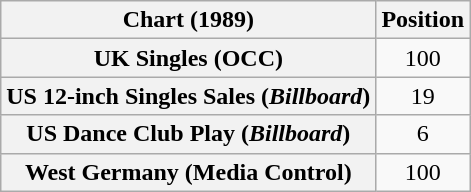<table class="wikitable sortable plainrowheaders" style="text-align:center">
<tr>
<th scope="col">Chart (1989)</th>
<th scope="col">Position</th>
</tr>
<tr>
<th scope="row">UK Singles (OCC)</th>
<td>100</td>
</tr>
<tr>
<th scope="row">US 12-inch Singles Sales (<em>Billboard</em>)</th>
<td>19</td>
</tr>
<tr>
<th scope="row">US Dance Club Play (<em>Billboard</em>)</th>
<td>6</td>
</tr>
<tr>
<th scope="row">West Germany (Media Control)</th>
<td>100</td>
</tr>
</table>
